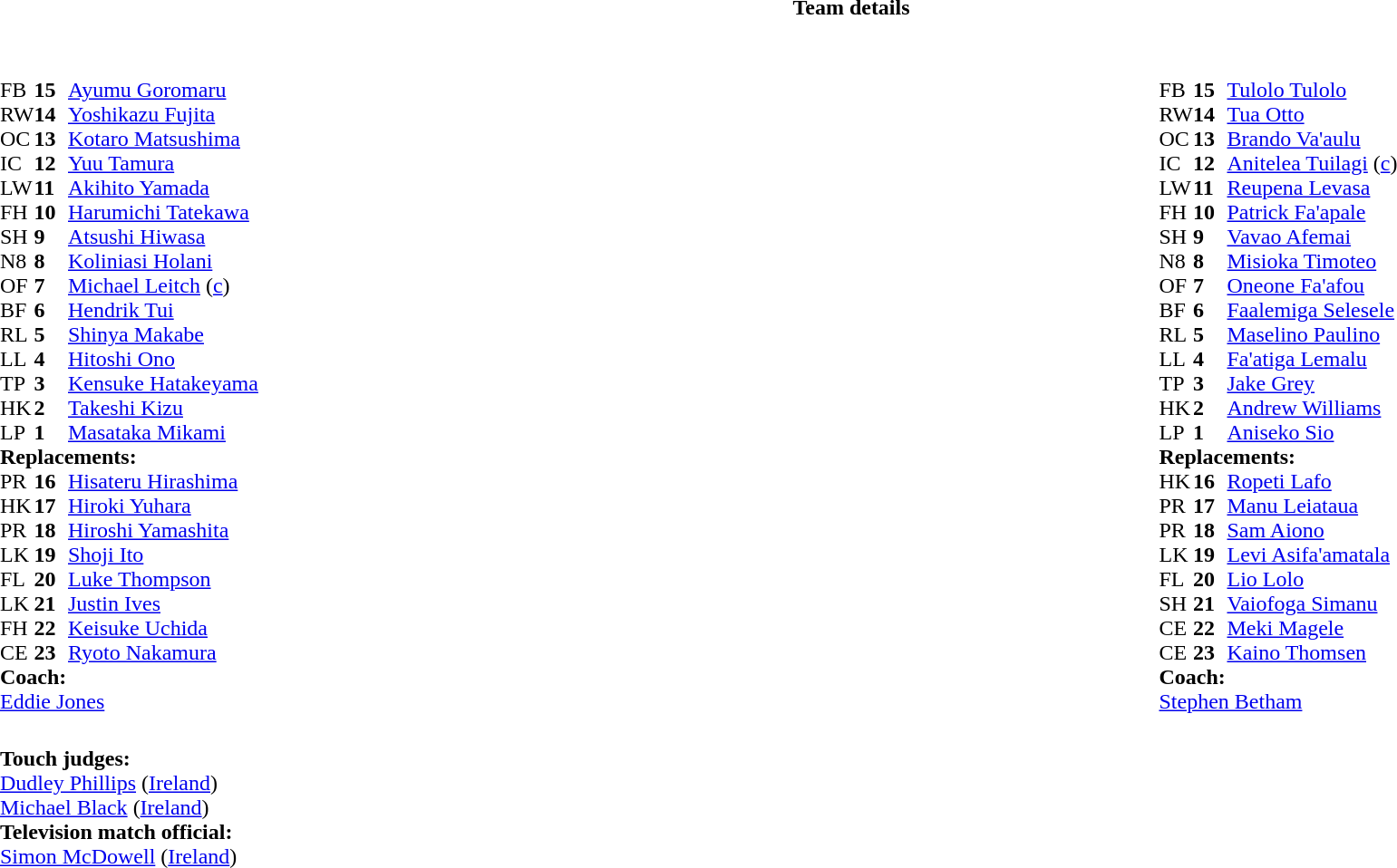<table border="0" width="100%" class="collapsible collapsed">
<tr>
<th>Team details</th>
</tr>
<tr>
<td><br><table style="width:100%;">
<tr>
<td style="vertical-align:top; width:50%"><br><table cellspacing="0" cellpadding="0">
<tr>
<th width="25"></th>
<th width="25"></th>
</tr>
<tr>
<td>FB</td>
<td><strong>15</strong></td>
<td><a href='#'>Ayumu Goromaru</a></td>
</tr>
<tr>
<td>RW</td>
<td><strong>14</strong></td>
<td><a href='#'>Yoshikazu Fujita</a></td>
</tr>
<tr>
<td>OC</td>
<td><strong>13</strong></td>
<td><a href='#'>Kotaro Matsushima</a></td>
</tr>
<tr>
<td>IC</td>
<td><strong>12</strong></td>
<td><a href='#'>Yuu Tamura</a></td>
<td></td>
<td></td>
</tr>
<tr>
<td>LW</td>
<td><strong>11</strong></td>
<td><a href='#'>Akihito Yamada</a></td>
</tr>
<tr>
<td>FH</td>
<td><strong>10</strong></td>
<td><a href='#'>Harumichi Tatekawa</a></td>
</tr>
<tr>
<td>SH</td>
<td><strong>9</strong></td>
<td><a href='#'>Atsushi Hiwasa</a></td>
</tr>
<tr>
<td>N8</td>
<td><strong>8</strong></td>
<td><a href='#'>Koliniasi Holani</a></td>
</tr>
<tr>
<td>OF</td>
<td><strong>7</strong></td>
<td><a href='#'>Michael Leitch</a> (<a href='#'>c</a>)</td>
<td></td>
<td></td>
</tr>
<tr>
<td>BF</td>
<td><strong>6</strong></td>
<td><a href='#'>Hendrik Tui</a></td>
</tr>
<tr>
<td>RL</td>
<td><strong>5</strong></td>
<td><a href='#'>Shinya Makabe</a></td>
<td></td>
<td></td>
</tr>
<tr>
<td>LL</td>
<td><strong>4</strong></td>
<td><a href='#'>Hitoshi Ono</a></td>
<td></td>
<td></td>
</tr>
<tr>
<td>TP</td>
<td><strong>3</strong></td>
<td><a href='#'>Kensuke Hatakeyama</a></td>
<td></td>
<td></td>
</tr>
<tr>
<td>HK</td>
<td><strong>2</strong></td>
<td><a href='#'>Takeshi Kizu</a></td>
<td></td>
<td></td>
</tr>
<tr>
<td>LP</td>
<td><strong>1</strong></td>
<td><a href='#'>Masataka Mikami</a></td>
<td></td>
<td></td>
</tr>
<tr>
<td colspan=3><strong>Replacements:</strong></td>
</tr>
<tr>
<td>PR</td>
<td><strong>16</strong></td>
<td><a href='#'>Hisateru Hirashima</a></td>
<td></td>
<td></td>
</tr>
<tr>
<td>HK</td>
<td><strong>17</strong></td>
<td><a href='#'>Hiroki Yuhara</a></td>
<td></td>
<td></td>
</tr>
<tr>
<td>PR</td>
<td><strong>18</strong></td>
<td><a href='#'>Hiroshi Yamashita</a></td>
<td></td>
<td></td>
</tr>
<tr>
<td>LK</td>
<td><strong>19</strong></td>
<td><a href='#'>Shoji Ito</a></td>
<td></td>
<td></td>
</tr>
<tr>
<td>FL</td>
<td><strong>20</strong></td>
<td><a href='#'>Luke Thompson</a></td>
<td></td>
<td></td>
</tr>
<tr>
<td>LK</td>
<td><strong>21</strong></td>
<td><a href='#'>Justin Ives</a></td>
<td></td>
<td></td>
</tr>
<tr>
<td>FH</td>
<td><strong>22</strong></td>
<td><a href='#'>Keisuke Uchida</a></td>
</tr>
<tr>
<td>CE</td>
<td><strong>23</strong></td>
<td><a href='#'>Ryoto Nakamura</a></td>
<td></td>
<td></td>
</tr>
<tr>
<td colspan=3><strong>Coach:</strong></td>
</tr>
<tr>
<td colspan="4"> <a href='#'>Eddie Jones</a></td>
</tr>
</table>
</td>
<td style="vertical-align:top; width:50%"><br><table cellspacing="0" cellpadding="0" style="margin:auto">
<tr>
<th width="25"></th>
<th width="25"></th>
</tr>
<tr>
<td>FB</td>
<td><strong>15</strong></td>
<td><a href='#'>Tulolo Tulolo</a></td>
</tr>
<tr>
<td>RW</td>
<td><strong>14</strong></td>
<td><a href='#'>Tua Otto</a></td>
</tr>
<tr>
<td>OC</td>
<td><strong>13</strong></td>
<td><a href='#'>Brando Va'aulu</a></td>
<td></td>
<td></td>
</tr>
<tr>
<td>IC</td>
<td><strong>12</strong></td>
<td><a href='#'>Anitelea Tuilagi</a> (<a href='#'>c</a>)</td>
<td></td>
<td></td>
</tr>
<tr>
<td>LW</td>
<td><strong>11</strong></td>
<td><a href='#'>Reupena Levasa</a></td>
</tr>
<tr>
<td>FH</td>
<td><strong>10</strong></td>
<td><a href='#'>Patrick Fa'apale</a></td>
<td></td>
<td></td>
</tr>
<tr>
<td>SH</td>
<td><strong>9</strong></td>
<td><a href='#'>Vavao Afemai</a></td>
</tr>
<tr>
<td>N8</td>
<td><strong>8</strong></td>
<td><a href='#'>Misioka Timoteo</a></td>
<td></td>
<td></td>
</tr>
<tr>
<td>OF</td>
<td><strong>7</strong></td>
<td><a href='#'>Oneone Fa'afou</a></td>
<td></td>
<td></td>
</tr>
<tr>
<td>BF</td>
<td><strong>6</strong></td>
<td><a href='#'>Faalemiga Selesele</a></td>
</tr>
<tr>
<td>RL</td>
<td><strong>5</strong></td>
<td><a href='#'>Maselino Paulino</a></td>
<td></td>
</tr>
<tr>
<td>LL</td>
<td><strong>4</strong></td>
<td><a href='#'>Fa'atiga Lemalu</a></td>
</tr>
<tr>
<td>TP</td>
<td><strong>3</strong></td>
<td><a href='#'>Jake Grey</a></td>
<td></td>
<td></td>
</tr>
<tr>
<td>HK</td>
<td><strong>2</strong></td>
<td><a href='#'>Andrew Williams</a></td>
<td></td>
<td></td>
</tr>
<tr>
<td>LP</td>
<td><strong>1</strong></td>
<td><a href='#'>Aniseko Sio</a></td>
</tr>
<tr>
<td colspan=3><strong>Replacements:</strong></td>
</tr>
<tr>
<td>HK</td>
<td><strong>16</strong></td>
<td><a href='#'>Ropeti Lafo</a></td>
<td></td>
<td></td>
</tr>
<tr>
<td>PR</td>
<td><strong>17</strong></td>
<td><a href='#'>Manu Leiataua</a></td>
<td></td>
<td></td>
</tr>
<tr>
<td>PR</td>
<td><strong>18</strong></td>
<td><a href='#'>Sam Aiono</a></td>
<td></td>
<td></td>
</tr>
<tr>
<td>LK</td>
<td><strong>19</strong></td>
<td><a href='#'>Levi Asifa'amatala</a></td>
</tr>
<tr>
<td>FL</td>
<td><strong>20</strong></td>
<td><a href='#'>Lio Lolo</a></td>
<td></td>
<td></td>
</tr>
<tr>
<td>SH</td>
<td><strong>21</strong></td>
<td><a href='#'>Vaiofoga Simanu</a></td>
<td></td>
<td></td>
</tr>
<tr>
<td>CE</td>
<td><strong>22</strong></td>
<td><a href='#'>Meki Magele</a></td>
<td></td>
<td></td>
</tr>
<tr>
<td>CE</td>
<td><strong>23</strong></td>
<td><a href='#'>Kaino Thomsen</a></td>
<td></td>
<td></td>
</tr>
<tr>
<td colspan=3><strong>Coach:</strong></td>
</tr>
<tr>
<td colspan="4"> <a href='#'>Stephen Betham</a></td>
</tr>
</table>
</td>
</tr>
</table>
<table style="width:100%">
<tr>
<td><br>
<strong>Touch judges:</strong>
<br><a href='#'>Dudley Phillips</a> (<a href='#'>Ireland</a>)
<br><a href='#'>Michael Black</a> (<a href='#'>Ireland</a>)
<br><strong>Television match official:</strong>
<br><a href='#'>Simon McDowell</a> (<a href='#'>Ireland</a>)</td>
</tr>
</table>
</td>
</tr>
</table>
